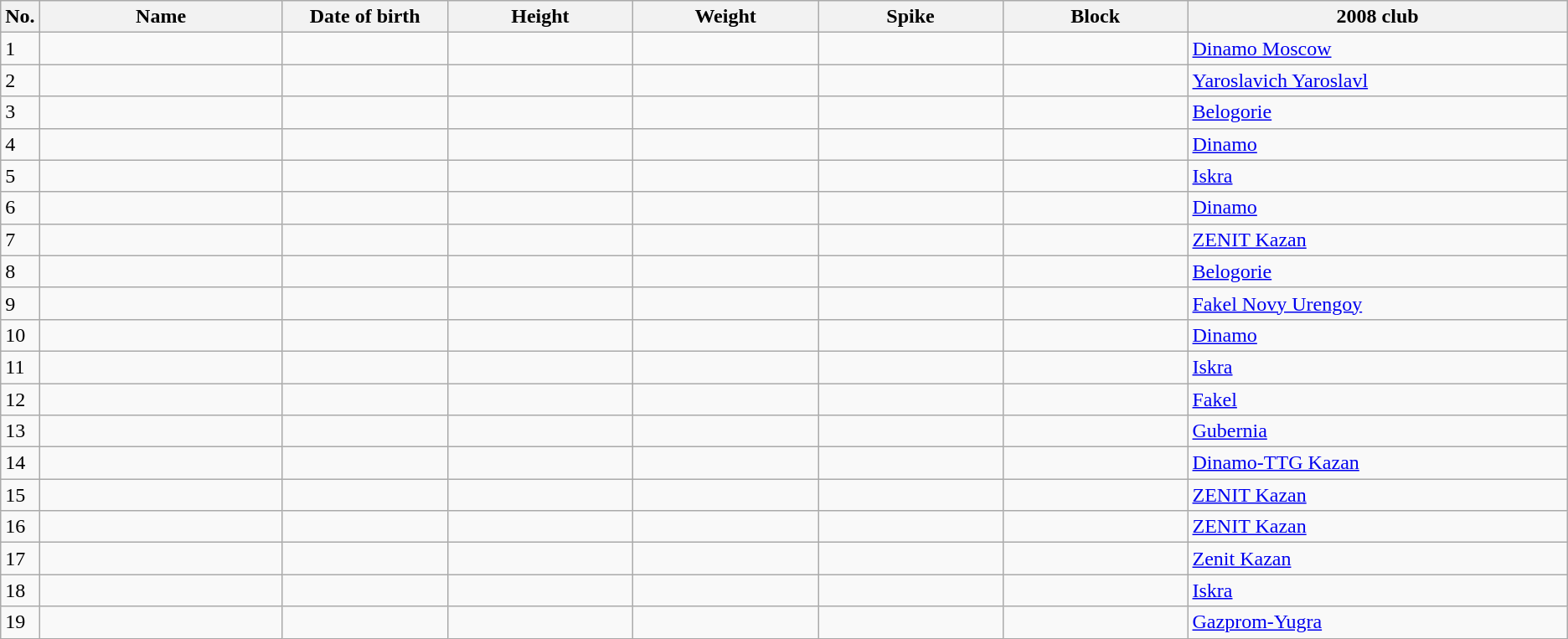<table class="wikitable sortable" style=font-size:100%; text-align:center;>
<tr>
<th>No.</th>
<th style=width:12em>Name</th>
<th style=width:8em>Date of birth</th>
<th style=width:9em>Height</th>
<th style=width:9em>Weight</th>
<th style=width:9em>Spike</th>
<th style=width:9em>Block</th>
<th style=width:19em>2008 club</th>
</tr>
<tr>
<td>1</td>
<td align=left></td>
<td align=right></td>
<td></td>
<td></td>
<td></td>
<td></td>
<td align=left><a href='#'>Dinamo Moscow</a></td>
</tr>
<tr>
<td>2</td>
<td align=left></td>
<td align=right></td>
<td></td>
<td></td>
<td></td>
<td></td>
<td align=left><a href='#'>Yaroslavich Yaroslavl</a></td>
</tr>
<tr>
<td>3</td>
<td align=left></td>
<td align=right></td>
<td></td>
<td></td>
<td></td>
<td></td>
<td align=left><a href='#'>Belogorie</a></td>
</tr>
<tr>
<td>4</td>
<td align=left></td>
<td align=right></td>
<td></td>
<td></td>
<td></td>
<td></td>
<td align=left><a href='#'>Dinamo</a></td>
</tr>
<tr>
<td>5</td>
<td align=left></td>
<td align=right></td>
<td></td>
<td></td>
<td></td>
<td></td>
<td align=left><a href='#'>Iskra</a></td>
</tr>
<tr>
<td>6</td>
<td align=left></td>
<td align=right></td>
<td></td>
<td></td>
<td></td>
<td></td>
<td align=left><a href='#'>Dinamo</a></td>
</tr>
<tr>
<td>7</td>
<td align=left></td>
<td align=right></td>
<td></td>
<td></td>
<td></td>
<td></td>
<td align=left><a href='#'>ZENIT Kazan</a></td>
</tr>
<tr>
<td>8</td>
<td align=left></td>
<td align=right></td>
<td></td>
<td></td>
<td></td>
<td></td>
<td align=left><a href='#'>Belogorie</a></td>
</tr>
<tr>
<td>9</td>
<td align=left></td>
<td align=right></td>
<td></td>
<td></td>
<td></td>
<td></td>
<td align=left><a href='#'>Fakel Novy Urengoy</a></td>
</tr>
<tr>
<td>10</td>
<td align=left></td>
<td align=right></td>
<td></td>
<td></td>
<td></td>
<td></td>
<td align=left><a href='#'>Dinamo</a></td>
</tr>
<tr>
<td>11</td>
<td align=left></td>
<td align=right></td>
<td></td>
<td></td>
<td></td>
<td></td>
<td align=left><a href='#'>Iskra</a></td>
</tr>
<tr>
<td>12</td>
<td align=left></td>
<td align=right></td>
<td></td>
<td></td>
<td></td>
<td></td>
<td align=left><a href='#'>Fakel</a></td>
</tr>
<tr>
<td>13</td>
<td align=left></td>
<td align=right></td>
<td></td>
<td></td>
<td></td>
<td></td>
<td align=left><a href='#'>Gubernia</a></td>
</tr>
<tr>
<td>14</td>
<td align=left></td>
<td align=right></td>
<td></td>
<td></td>
<td></td>
<td></td>
<td align=left><a href='#'>Dinamo-TTG Kazan</a></td>
</tr>
<tr>
<td>15</td>
<td align=left></td>
<td align=right></td>
<td></td>
<td></td>
<td></td>
<td></td>
<td align=left><a href='#'>ZENIT Kazan</a></td>
</tr>
<tr>
<td>16</td>
<td align=left></td>
<td align=right></td>
<td></td>
<td></td>
<td></td>
<td></td>
<td align=left><a href='#'>ZENIT Kazan</a></td>
</tr>
<tr>
<td>17</td>
<td align=left></td>
<td align=right></td>
<td></td>
<td></td>
<td></td>
<td></td>
<td align=left><a href='#'>Zenit Kazan</a></td>
</tr>
<tr>
<td>18</td>
<td align=left></td>
<td align=right></td>
<td></td>
<td></td>
<td></td>
<td></td>
<td align=left><a href='#'>Iskra</a></td>
</tr>
<tr>
<td>19</td>
<td align=left></td>
<td align=right></td>
<td></td>
<td></td>
<td></td>
<td></td>
<td align=left><a href='#'>Gazprom-Yugra</a></td>
</tr>
</table>
